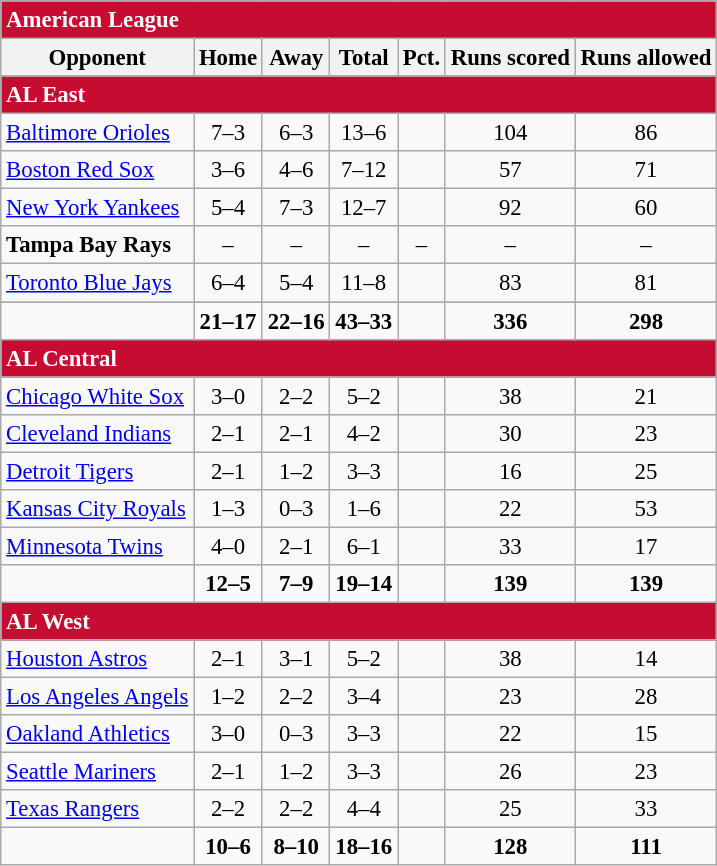<table class="wikitable" style="font-size: 95%; text-align: center">
<tr>
<td colspan="7" style="text-align:left; background:#c60c30;color:#fff"><strong>American League</strong></td>
</tr>
<tr>
<th>Opponent</th>
<th>Home</th>
<th>Away</th>
<th>Total</th>
<th>Pct.</th>
<th>Runs scored</th>
<th>Runs allowed</th>
</tr>
<tr>
<td colspan="7" style="text-align:left; background:#c60c30;color:#fff"><strong>AL East</strong></td>
</tr>
<tr>
<td style="text-align:left"><a href='#'>Baltimore Orioles</a></td>
<td>7–3</td>
<td>6–3</td>
<td>13–6</td>
<td></td>
<td>104</td>
<td>86</td>
</tr>
<tr>
<td style="text-align:left"><a href='#'>Boston Red Sox</a></td>
<td>3–6</td>
<td>4–6</td>
<td>7–12</td>
<td></td>
<td>57</td>
<td>71</td>
</tr>
<tr>
<td style="text-align:left"><a href='#'>New York Yankees</a></td>
<td>5–4</td>
<td>7–3</td>
<td>12–7</td>
<td></td>
<td>92</td>
<td>60</td>
</tr>
<tr>
<td style="text-align:left"><strong>Tampa Bay Rays</strong></td>
<td>–</td>
<td>–</td>
<td>–</td>
<td>–</td>
<td>–</td>
<td>–</td>
</tr>
<tr>
<td style="text-align:left"><a href='#'>Toronto Blue Jays</a></td>
<td>6–4</td>
<td>5–4</td>
<td>11–8</td>
<td></td>
<td>83</td>
<td>81</td>
</tr>
<tr>
</tr>
<tr style="font-weight:bold">
<td></td>
<td>21–17</td>
<td>22–16</td>
<td>43–33</td>
<td></td>
<td>336</td>
<td>298</td>
</tr>
<tr>
<td colspan="7" style="text-align:left; background:#c60c30;color:#fff"><strong>AL Central</strong></td>
</tr>
<tr>
<td style="text-align:left"><a href='#'>Chicago White Sox</a></td>
<td>3–0</td>
<td>2–2</td>
<td>5–2</td>
<td></td>
<td>38</td>
<td>21</td>
</tr>
<tr>
<td style="text-align:left"><a href='#'>Cleveland Indians</a></td>
<td>2–1</td>
<td>2–1</td>
<td>4–2</td>
<td></td>
<td>30</td>
<td>23</td>
</tr>
<tr>
<td style="text-align:left"><a href='#'>Detroit Tigers</a></td>
<td>2–1</td>
<td>1–2</td>
<td>3–3</td>
<td></td>
<td>16</td>
<td>25</td>
</tr>
<tr>
<td style="text-align:left"><a href='#'>Kansas City Royals</a></td>
<td>1–3</td>
<td>0–3</td>
<td>1–6</td>
<td></td>
<td>22</td>
<td>53</td>
</tr>
<tr>
<td style="text-align:left"><a href='#'>Minnesota Twins</a></td>
<td>4–0</td>
<td>2–1</td>
<td>6–1</td>
<td></td>
<td>33</td>
<td>17</td>
</tr>
<tr style="font-weight:bold">
<td></td>
<td>12–5</td>
<td>7–9</td>
<td>19–14</td>
<td></td>
<td>139</td>
<td>139</td>
</tr>
<tr>
<td colspan="7" style="text-align:left; background:#c60c30;color:#fff"><strong>AL West</strong></td>
</tr>
<tr>
<td style="text-align:left"><a href='#'>Houston Astros</a></td>
<td>2–1</td>
<td>3–1</td>
<td>5–2</td>
<td></td>
<td>38</td>
<td>14</td>
</tr>
<tr>
<td style="text-align:left"><a href='#'>Los Angeles Angels</a></td>
<td>1–2</td>
<td>2–2</td>
<td>3–4</td>
<td></td>
<td>23</td>
<td>28</td>
</tr>
<tr>
<td style="text-align:left"><a href='#'>Oakland Athletics</a></td>
<td>3–0</td>
<td>0–3</td>
<td>3–3</td>
<td></td>
<td>22</td>
<td>15</td>
</tr>
<tr>
<td style="text-align:left"><a href='#'>Seattle Mariners</a></td>
<td>2–1</td>
<td>1–2</td>
<td>3–3</td>
<td></td>
<td>26</td>
<td>23</td>
</tr>
<tr>
<td style="text-align:left"><a href='#'>Texas Rangers</a></td>
<td>2–2</td>
<td>2–2</td>
<td>4–4</td>
<td></td>
<td>25</td>
<td>33</td>
</tr>
<tr style="font-weight:bold">
<td></td>
<td>10–6</td>
<td>8–10</td>
<td>18–16</td>
<td></td>
<td>128</td>
<td>111</td>
</tr>
</table>
